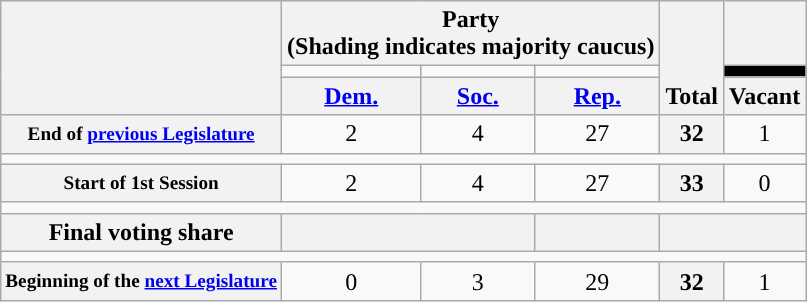<table class=wikitable style="text-align:center">
<tr style="vertical-align:bottom;">
<th rowspan=3></th>
<th colspan=3>Party <div>(Shading indicates majority caucus)</div></th>
<th rowspan=3>Total</th>
<th></th>
</tr>
<tr style="height:5px">
<td style="background-color:"></td>
<td style="background-color:"></td>
<td style="background-color:"></td>
<td style="background:black;"></td>
</tr>
<tr>
<th><a href='#'>Dem.</a></th>
<th><a href='#'>Soc.</a></th>
<th><a href='#'>Rep.</a></th>
<th>Vacant</th>
</tr>
<tr>
<th style="font-size:80%;">End of <a href='#'>previous Legislature</a></th>
<td>2</td>
<td>4</td>
<td>27</td>
<th>32</th>
<td>1</td>
</tr>
<tr>
<td colspan=6></td>
</tr>
<tr>
<th style="font-size:80%;">Start of 1st Session</th>
<td>2</td>
<td>4</td>
<td>27</td>
<th>33</th>
<td>0</td>
</tr>
<tr>
<td colspan=6></td>
</tr>
<tr>
<th>Final voting share</th>
<th colspan=2></th>
<th></th>
<th colspan=2></th>
</tr>
<tr>
<td colspan=6></td>
</tr>
<tr>
<th style="font-size:80%;">Beginning of the <a href='#'>next Legislature</a></th>
<td>0</td>
<td>3</td>
<td>29</td>
<th>32</th>
<td>1</td>
</tr>
</table>
